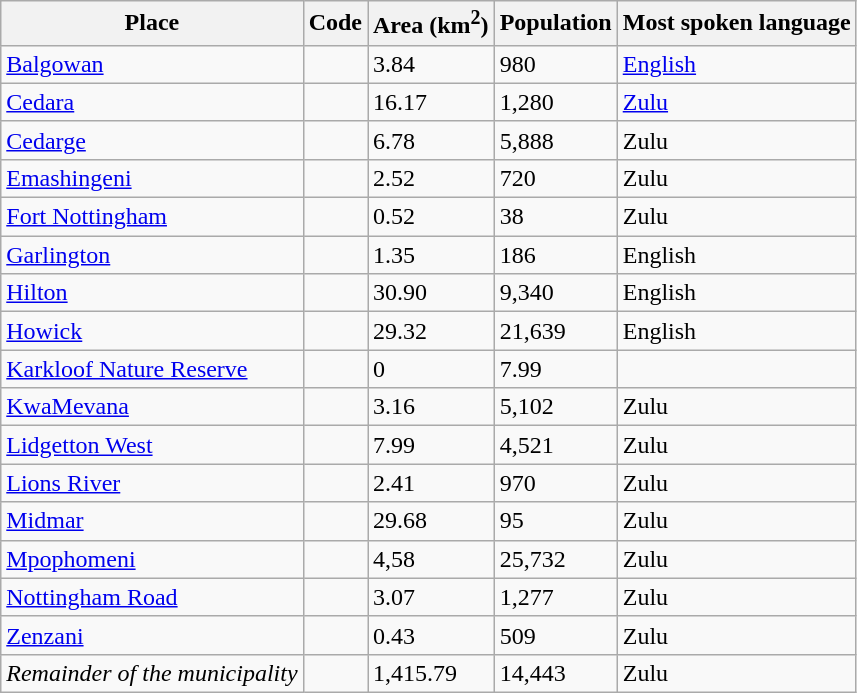<table class="wikitable sortable">
<tr>
<th>Place</th>
<th>Code</th>
<th>Area (km<sup>2</sup>)</th>
<th>Population</th>
<th>Most spoken language</th>
</tr>
<tr>
<td><a href='#'>Balgowan</a></td>
<td></td>
<td>3.84</td>
<td>980</td>
<td><a href='#'>English</a></td>
</tr>
<tr>
<td><a href='#'>Cedara</a></td>
<td></td>
<td>16.17</td>
<td>1,280</td>
<td><a href='#'>Zulu</a></td>
</tr>
<tr>
<td><a href='#'>Cedarge</a></td>
<td></td>
<td>6.78</td>
<td>5,888</td>
<td>Zulu</td>
</tr>
<tr>
<td><a href='#'>Emashingeni</a></td>
<td></td>
<td>2.52</td>
<td>720</td>
<td>Zulu</td>
</tr>
<tr>
<td><a href='#'>Fort Nottingham</a></td>
<td></td>
<td>0.52</td>
<td>38</td>
<td>Zulu</td>
</tr>
<tr>
<td><a href='#'>Garlington</a></td>
<td></td>
<td>1.35</td>
<td>186</td>
<td>English</td>
</tr>
<tr>
<td><a href='#'>Hilton</a></td>
<td></td>
<td>30.90</td>
<td>9,340</td>
<td>English</td>
</tr>
<tr>
<td><a href='#'>Howick</a></td>
<td></td>
<td>29.32</td>
<td>21,639</td>
<td>English</td>
</tr>
<tr>
<td><a href='#'>Karkloof Nature Reserve</a></td>
<td></td>
<td>0</td>
<td>7.99</td>
</tr>
<tr>
<td><a href='#'>KwaMevana</a></td>
<td></td>
<td>3.16</td>
<td>5,102</td>
<td>Zulu</td>
</tr>
<tr>
<td><a href='#'>Lidgetton West</a></td>
<td></td>
<td>7.99</td>
<td>4,521</td>
<td>Zulu</td>
</tr>
<tr>
<td><a href='#'>Lions River</a></td>
<td></td>
<td>2.41</td>
<td>970</td>
<td>Zulu</td>
</tr>
<tr>
<td><a href='#'>Midmar</a></td>
<td></td>
<td>29.68</td>
<td>95</td>
<td>Zulu</td>
</tr>
<tr>
<td><a href='#'>Mpophomeni</a></td>
<td></td>
<td>4,58</td>
<td>25,732</td>
<td>Zulu</td>
</tr>
<tr>
<td><a href='#'>Nottingham Road</a></td>
<td></td>
<td>3.07</td>
<td>1,277</td>
<td>Zulu</td>
</tr>
<tr>
<td><a href='#'>Zenzani</a></td>
<td></td>
<td>0.43</td>
<td>509</td>
<td>Zulu</td>
</tr>
<tr>
<td><em>Remainder of the municipality</em></td>
<td></td>
<td>1,415.79</td>
<td>14,443</td>
<td>Zulu</td>
</tr>
</table>
